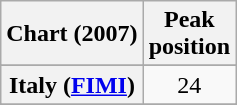<table class="wikitable sortable plainrowheaders" style="text-align:center">
<tr>
<th scope="col">Chart (2007)</th>
<th scope="col">Peak<br>position</th>
</tr>
<tr>
</tr>
<tr>
</tr>
<tr>
<th scope="row">Italy (<a href='#'>FIMI</a>)</th>
<td style="text-align:center;">24</td>
</tr>
<tr>
</tr>
<tr>
</tr>
<tr>
</tr>
</table>
